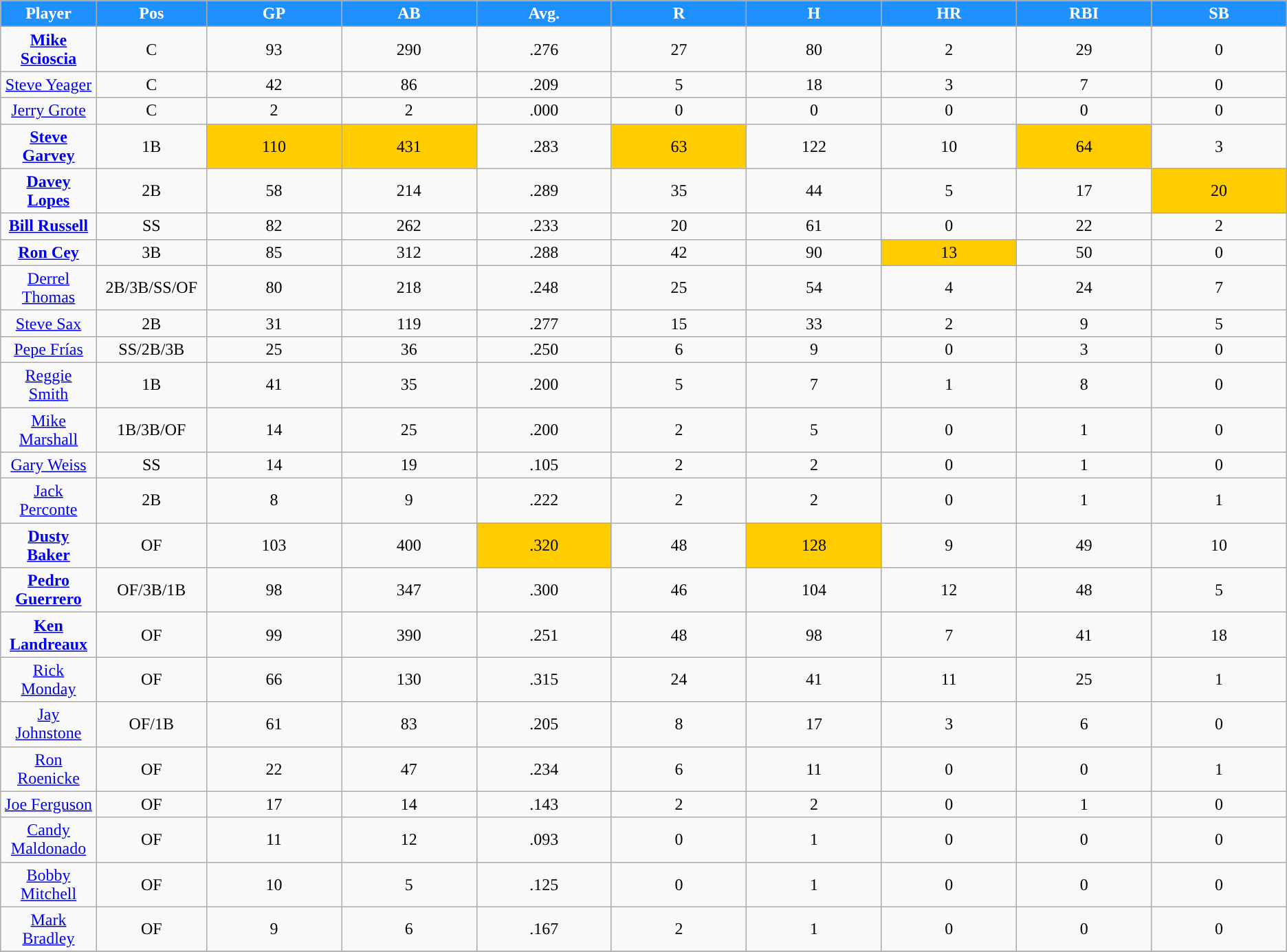<table class="wikitable sortable">
<tr>
<th style="background:#1E90FF;color:#ffffff;" width="5%">Player</th>
<th style="background:#1E90FF;color:#ffffff;" width="5%">Pos</th>
<th style="background:#1E90FF;color:#ffffff;" width="9%">GP</th>
<th style="background:#1E90FF;color:#ffffff;" width="9%">AB</th>
<th style="background:#1E90FF;color:#ffffff;" width="9%">Avg.</th>
<th style="background:#1E90FF;color:#ffffff;" width="9%">R</th>
<th style="background:#1E90FF;color:#ffffff;" width="9%">H</th>
<th style="background:#1E90FF;color:#ffffff;" width="9%">HR</th>
<th style="background:#1E90FF;color:#ffffff;" width="9%">RBI</th>
<th style="background:#1E90FF;color:#ffffff;" width="9%">SB</th>
</tr>
<tr align="center">
<td><strong><a href='#'>Mike Scioscia</a>	</strong></td>
<td>C</td>
<td>93</td>
<td>290</td>
<td>.276</td>
<td>27</td>
<td>80</td>
<td>2</td>
<td>29</td>
<td>0</td>
</tr>
<tr align="center">
<td><a href='#'>Steve Yeager</a></td>
<td>C</td>
<td>42</td>
<td>86</td>
<td>.209</td>
<td>5</td>
<td>18</td>
<td>3</td>
<td>7</td>
<td>0</td>
</tr>
<tr align="center">
<td><a href='#'>Jerry Grote</a></td>
<td>C</td>
<td>2</td>
<td>2</td>
<td>.000</td>
<td>0</td>
<td>0</td>
<td>0</td>
<td>0</td>
<td>0</td>
</tr>
<tr align="center">
<td><strong><a href='#'>Steve Garvey</a></strong></td>
<td>1B</td>
<td style="background:#fc0;">110</td>
<td style="background:#fc0;">431</td>
<td>.283</td>
<td style="background:#fc0;">63</td>
<td>122</td>
<td>10</td>
<td style="background:#fc0;">64</td>
<td>3</td>
</tr>
<tr align="center">
<td><strong><a href='#'>Davey Lopes</a></strong></td>
<td>2B</td>
<td>58</td>
<td>214</td>
<td>.289</td>
<td>35</td>
<td>44</td>
<td>5</td>
<td>17</td>
<td style="background:#fc0;">20</td>
</tr>
<tr align="center">
<td><strong><a href='#'>Bill Russell</a></strong></td>
<td>SS</td>
<td>82</td>
<td>262</td>
<td>.233</td>
<td>20</td>
<td>61</td>
<td>0</td>
<td>22</td>
<td>2</td>
</tr>
<tr align="center">
<td><strong><a href='#'>Ron Cey</a></strong></td>
<td>3B</td>
<td>85</td>
<td>312</td>
<td>.288</td>
<td>42</td>
<td>90</td>
<td style="background:#fc0;">13</td>
<td>50</td>
<td>0</td>
</tr>
<tr align="center">
<td><a href='#'>Derrel Thomas</a></td>
<td>2B/3B/SS/OF</td>
<td>80</td>
<td>218</td>
<td>.248</td>
<td>25</td>
<td>54</td>
<td>4</td>
<td>24</td>
<td>7</td>
</tr>
<tr align="center">
<td><a href='#'>Steve Sax</a></td>
<td>2B</td>
<td>31</td>
<td>119</td>
<td>.277</td>
<td>15</td>
<td>33</td>
<td>2</td>
<td>9</td>
<td>5</td>
</tr>
<tr align="center">
<td><a href='#'>Pepe Frías</a></td>
<td>SS/2B/3B</td>
<td>25</td>
<td>36</td>
<td>.250</td>
<td>6</td>
<td>9</td>
<td>0</td>
<td>3</td>
<td>0</td>
</tr>
<tr align="center">
<td><a href='#'>Reggie Smith</a></td>
<td>1B</td>
<td>41</td>
<td>35</td>
<td>.200</td>
<td>5</td>
<td>7</td>
<td>1</td>
<td>8</td>
<td>0</td>
</tr>
<tr align="center">
<td><a href='#'>Mike Marshall</a></td>
<td>1B/3B/OF</td>
<td>14</td>
<td>25</td>
<td>.200</td>
<td>2</td>
<td>5</td>
<td>0</td>
<td>1</td>
<td>0</td>
</tr>
<tr align="center">
<td><a href='#'>Gary Weiss</a></td>
<td>SS</td>
<td>14</td>
<td>19</td>
<td>.105</td>
<td>2</td>
<td>2</td>
<td>0</td>
<td>1</td>
<td>0</td>
</tr>
<tr align="center">
<td><a href='#'>Jack Perconte</a></td>
<td>2B</td>
<td>8</td>
<td>9</td>
<td>.222</td>
<td>2</td>
<td>2</td>
<td>0</td>
<td>1</td>
<td>1</td>
</tr>
<tr align="center">
<td><strong><a href='#'>Dusty Baker</a></strong></td>
<td>OF</td>
<td>103</td>
<td>400</td>
<td style="background:#fc0;">.320</td>
<td>48</td>
<td style="background:#fc0;">128</td>
<td>9</td>
<td>49</td>
<td>10</td>
</tr>
<tr align="center">
<td><strong><a href='#'>Pedro Guerrero</a></strong></td>
<td>OF/3B/1B</td>
<td>98</td>
<td>347</td>
<td>.300</td>
<td>46</td>
<td>104</td>
<td>12</td>
<td>48</td>
<td>5</td>
</tr>
<tr align="center">
<td><strong><a href='#'>Ken Landreaux</a></strong></td>
<td>OF</td>
<td>99</td>
<td>390</td>
<td>.251</td>
<td>48</td>
<td>98</td>
<td>7</td>
<td>41</td>
<td>18</td>
</tr>
<tr align="center">
<td><a href='#'>Rick Monday</a></td>
<td>OF</td>
<td>66</td>
<td>130</td>
<td>.315</td>
<td>24</td>
<td>41</td>
<td>11</td>
<td>25</td>
<td>1</td>
</tr>
<tr align="center">
<td><a href='#'>Jay Johnstone</a></td>
<td>OF/1B</td>
<td>61</td>
<td>83</td>
<td>.205</td>
<td>8</td>
<td>17</td>
<td>3</td>
<td>6</td>
<td>0</td>
</tr>
<tr align="center">
<td><a href='#'>Ron Roenicke</a></td>
<td>OF</td>
<td>22</td>
<td>47</td>
<td>.234</td>
<td>6</td>
<td>11</td>
<td>0</td>
<td>0</td>
<td>1</td>
</tr>
<tr align="center">
<td><a href='#'>Joe Ferguson</a></td>
<td>OF</td>
<td>17</td>
<td>14</td>
<td>.143</td>
<td>2</td>
<td>2</td>
<td>0</td>
<td>1</td>
<td>0</td>
</tr>
<tr align="center">
<td><a href='#'>Candy Maldonado</a></td>
<td>OF</td>
<td>11</td>
<td>12</td>
<td>.093</td>
<td>0</td>
<td>1</td>
<td>0</td>
<td>0</td>
<td>0</td>
</tr>
<tr align="center">
<td><a href='#'>Bobby Mitchell</a></td>
<td>OF</td>
<td>10</td>
<td>5</td>
<td>.125</td>
<td>0</td>
<td>1</td>
<td>0</td>
<td>0</td>
<td>0</td>
</tr>
<tr align="center">
<td><a href='#'>Mark Bradley</a></td>
<td>OF</td>
<td>9</td>
<td>6</td>
<td>.167</td>
<td>2</td>
<td>1</td>
<td>0</td>
<td>0</td>
<td>0</td>
</tr>
<tr align="center">
</tr>
</table>
